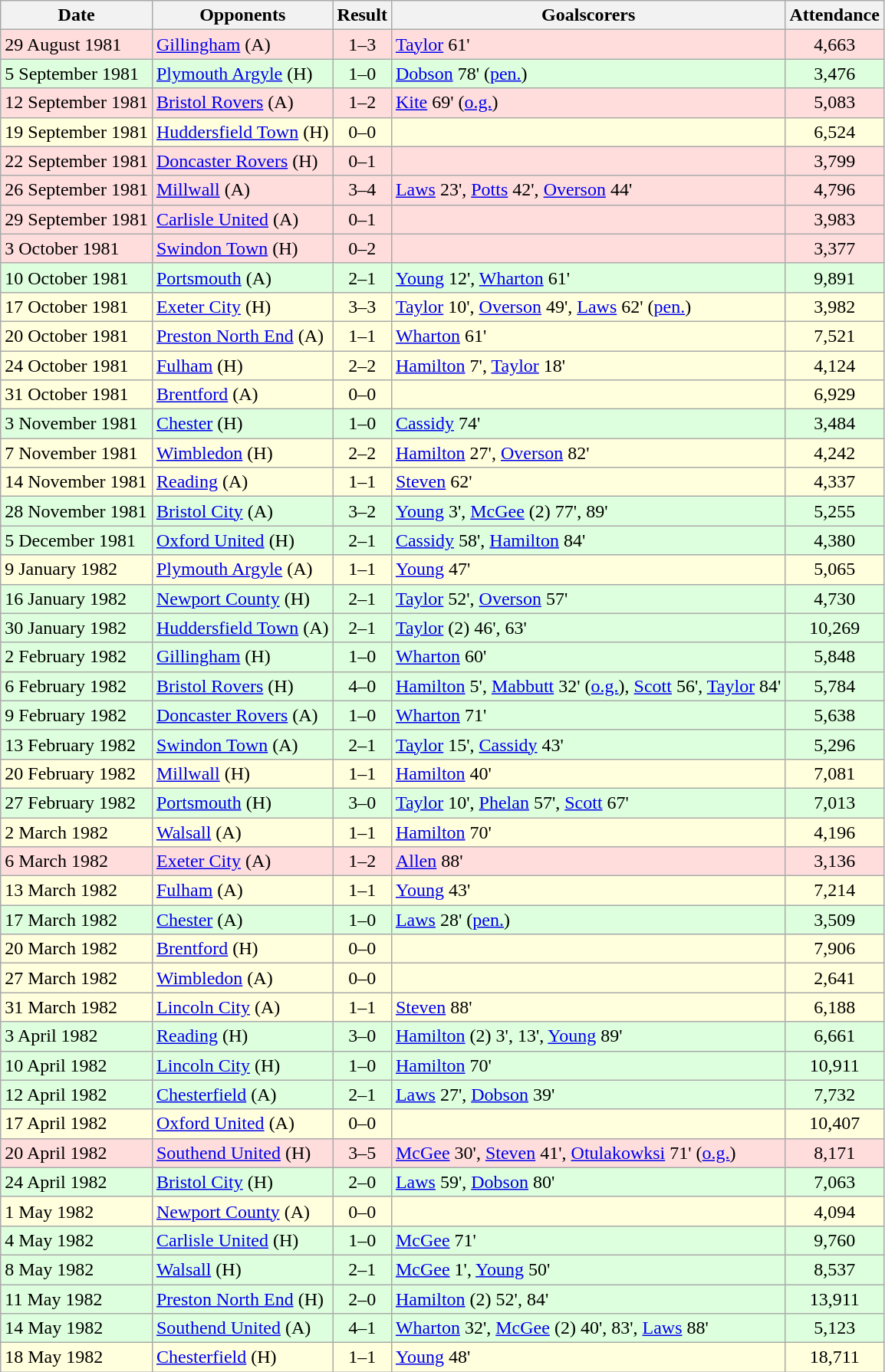<table class="wikitable">
<tr>
<th>Date</th>
<th>Opponents</th>
<th>Result</th>
<th>Goalscorers</th>
<th>Attendance</th>
</tr>
<tr bgcolor="#ffdddd">
<td>29 August 1981</td>
<td><a href='#'>Gillingham</a> (A)</td>
<td align="center">1–3</td>
<td><a href='#'>Taylor</a> 61'</td>
<td align="center">4,663</td>
</tr>
<tr bgcolor="#ddffdd">
<td>5 September 1981</td>
<td><a href='#'>Plymouth Argyle</a> (H)</td>
<td align="center">1–0</td>
<td><a href='#'>Dobson</a> 78' (<a href='#'>pen.</a>)</td>
<td align="center">3,476</td>
</tr>
<tr bgcolor="#ffdddd">
<td>12 September 1981</td>
<td><a href='#'>Bristol Rovers</a> (A)</td>
<td align="center">1–2</td>
<td><a href='#'>Kite</a> 69' (<a href='#'>o.g.</a>)</td>
<td align="center">5,083</td>
</tr>
<tr bgcolor="#ffffdd">
<td>19 September 1981</td>
<td><a href='#'>Huddersfield Town</a> (H)</td>
<td align="center">0–0</td>
<td></td>
<td align="center">6,524</td>
</tr>
<tr bgcolor="#ffdddd">
<td>22 September 1981</td>
<td><a href='#'>Doncaster Rovers</a> (H)</td>
<td align="center">0–1</td>
<td></td>
<td align="center">3,799</td>
</tr>
<tr bgcolor="#ffdddd">
<td>26 September 1981</td>
<td><a href='#'>Millwall</a> (A)</td>
<td align="center">3–4</td>
<td><a href='#'>Laws</a> 23', <a href='#'>Potts</a> 42', <a href='#'>Overson</a> 44'</td>
<td align="center">4,796</td>
</tr>
<tr bgcolor="#ffdddd">
<td>29 September 1981</td>
<td><a href='#'>Carlisle United</a> (A)</td>
<td align="center">0–1</td>
<td></td>
<td align="center">3,983</td>
</tr>
<tr bgcolor="#ffdddd">
<td>3 October 1981</td>
<td><a href='#'>Swindon Town</a> (H)</td>
<td align="center">0–2</td>
<td></td>
<td align="center">3,377</td>
</tr>
<tr bgcolor="#ddffdd">
<td>10 October 1981</td>
<td><a href='#'>Portsmouth</a> (A)</td>
<td align="center">2–1</td>
<td><a href='#'>Young</a> 12', <a href='#'>Wharton</a> 61'</td>
<td align="center">9,891</td>
</tr>
<tr bgcolor="#ffffdd">
<td>17 October 1981</td>
<td><a href='#'>Exeter City</a> (H)</td>
<td align="center">3–3</td>
<td><a href='#'>Taylor</a> 10', <a href='#'>Overson</a> 49', <a href='#'>Laws</a> 62' (<a href='#'>pen.</a>)</td>
<td align="center">3,982</td>
</tr>
<tr bgcolor="#ffffdd">
<td>20 October 1981</td>
<td><a href='#'>Preston North End</a> (A)</td>
<td align="center">1–1</td>
<td><a href='#'>Wharton</a> 61'</td>
<td align="center">7,521</td>
</tr>
<tr bgcolor="#ffffdd">
<td>24 October 1981</td>
<td><a href='#'>Fulham</a> (H)</td>
<td align="center">2–2</td>
<td><a href='#'>Hamilton</a> 7', <a href='#'>Taylor</a> 18'</td>
<td align="center">4,124</td>
</tr>
<tr bgcolor="#ffffdd">
<td>31 October 1981</td>
<td><a href='#'>Brentford</a> (A)</td>
<td align="center">0–0</td>
<td></td>
<td align="center">6,929</td>
</tr>
<tr bgcolor="#ddffdd">
<td>3 November 1981</td>
<td><a href='#'>Chester</a> (H)</td>
<td align="center">1–0</td>
<td><a href='#'>Cassidy</a> 74'</td>
<td align="center">3,484</td>
</tr>
<tr bgcolor="#ffffdd">
<td>7 November 1981</td>
<td><a href='#'>Wimbledon</a> (H)</td>
<td align="center">2–2</td>
<td><a href='#'>Hamilton</a> 27', <a href='#'>Overson</a> 82'</td>
<td align="center">4,242</td>
</tr>
<tr bgcolor="#ffffdd">
<td>14 November 1981</td>
<td><a href='#'>Reading</a> (A)</td>
<td align="center">1–1</td>
<td><a href='#'>Steven</a> 62'</td>
<td align="center">4,337</td>
</tr>
<tr bgcolor="#ddffdd">
<td>28 November 1981</td>
<td><a href='#'>Bristol City</a> (A)</td>
<td align="center">3–2</td>
<td><a href='#'>Young</a> 3', <a href='#'>McGee</a> (2) 77', 89'</td>
<td align="center">5,255</td>
</tr>
<tr bgcolor="#ddffdd">
<td>5 December 1981</td>
<td><a href='#'>Oxford United</a> (H)</td>
<td align="center">2–1</td>
<td><a href='#'>Cassidy</a> 58', <a href='#'>Hamilton</a> 84'</td>
<td align="center">4,380</td>
</tr>
<tr bgcolor="#ffffdd">
<td>9 January 1982</td>
<td><a href='#'>Plymouth Argyle</a> (A)</td>
<td align="center">1–1</td>
<td><a href='#'>Young</a> 47'</td>
<td align="center">5,065</td>
</tr>
<tr bgcolor="#ddffdd">
<td>16 January 1982</td>
<td><a href='#'>Newport County</a> (H)</td>
<td align="center">2–1</td>
<td><a href='#'>Taylor</a> 52', <a href='#'>Overson</a> 57'</td>
<td align="center">4,730</td>
</tr>
<tr bgcolor="#ddffdd">
<td>30 January 1982</td>
<td><a href='#'>Huddersfield Town</a> (A)</td>
<td align="center">2–1</td>
<td><a href='#'>Taylor</a> (2) 46', 63'</td>
<td align="center">10,269</td>
</tr>
<tr bgcolor="#ddffdd">
<td>2 February 1982</td>
<td><a href='#'>Gillingham</a> (H)</td>
<td align="center">1–0</td>
<td><a href='#'>Wharton</a> 60'</td>
<td align="center">5,848</td>
</tr>
<tr bgcolor="#ddffdd">
<td>6 February 1982</td>
<td><a href='#'>Bristol Rovers</a> (H)</td>
<td align="center">4–0</td>
<td><a href='#'>Hamilton</a> 5', <a href='#'>Mabbutt</a> 32' (<a href='#'>o.g.</a>), <a href='#'>Scott</a> 56', <a href='#'>Taylor</a> 84'</td>
<td align="center">5,784</td>
</tr>
<tr bgcolor="#ddffdd">
<td>9 February 1982</td>
<td><a href='#'>Doncaster Rovers</a> (A)</td>
<td align="center">1–0</td>
<td><a href='#'>Wharton</a> 71'</td>
<td align="center">5,638</td>
</tr>
<tr bgcolor="#ddffdd">
<td>13 February 1982</td>
<td><a href='#'>Swindon Town</a> (A)</td>
<td align="center">2–1</td>
<td><a href='#'>Taylor</a> 15', <a href='#'>Cassidy</a> 43'</td>
<td align="center">5,296</td>
</tr>
<tr bgcolor="#ffffdd">
<td>20 February 1982</td>
<td><a href='#'>Millwall</a> (H)</td>
<td align="center">1–1</td>
<td><a href='#'>Hamilton</a> 40'</td>
<td align="center">7,081</td>
</tr>
<tr bgcolor="#ddffdd">
<td>27 February 1982</td>
<td><a href='#'>Portsmouth</a> (H)</td>
<td align="center">3–0</td>
<td><a href='#'>Taylor</a> 10', <a href='#'>Phelan</a> 57', <a href='#'>Scott</a> 67'</td>
<td align="center">7,013</td>
</tr>
<tr bgcolor="#ffffdd">
<td>2 March 1982</td>
<td><a href='#'>Walsall</a> (A)</td>
<td align="center">1–1</td>
<td><a href='#'>Hamilton</a> 70'</td>
<td align="center">4,196</td>
</tr>
<tr bgcolor="#ffdddd">
<td>6 March 1982</td>
<td><a href='#'>Exeter City</a> (A)</td>
<td align="center">1–2</td>
<td><a href='#'>Allen</a> 88'</td>
<td align="center">3,136</td>
</tr>
<tr bgcolor="#ffffdd">
<td>13 March 1982</td>
<td><a href='#'>Fulham</a> (A)</td>
<td align="center">1–1</td>
<td><a href='#'>Young</a> 43'</td>
<td align="center">7,214</td>
</tr>
<tr bgcolor="#ddffdd">
<td>17 March 1982</td>
<td><a href='#'>Chester</a> (A)</td>
<td align="center">1–0</td>
<td><a href='#'>Laws</a> 28' (<a href='#'>pen.</a>)</td>
<td align="center">3,509</td>
</tr>
<tr bgcolor="#ffffdd">
<td>20 March 1982</td>
<td><a href='#'>Brentford</a> (H)</td>
<td align="center">0–0</td>
<td></td>
<td align="center">7,906</td>
</tr>
<tr bgcolor="#ffffdd">
<td>27 March 1982</td>
<td><a href='#'>Wimbledon</a> (A)</td>
<td align="center">0–0</td>
<td></td>
<td align="center">2,641</td>
</tr>
<tr bgcolor="#ffffdd">
<td>31 March 1982</td>
<td><a href='#'>Lincoln City</a> (A)</td>
<td align="center">1–1</td>
<td><a href='#'>Steven</a> 88'</td>
<td align="center">6,188</td>
</tr>
<tr bgcolor="#ddffdd">
<td>3 April 1982</td>
<td><a href='#'>Reading</a> (H)</td>
<td align="center">3–0</td>
<td><a href='#'>Hamilton</a> (2) 3', 13', <a href='#'>Young</a> 89'</td>
<td align="center">6,661</td>
</tr>
<tr bgcolor="#ddffdd">
<td>10 April 1982</td>
<td><a href='#'>Lincoln City</a> (H)</td>
<td align="center">1–0</td>
<td><a href='#'>Hamilton</a> 70'</td>
<td align="center">10,911</td>
</tr>
<tr bgcolor="#ddffdd">
<td>12 April 1982</td>
<td><a href='#'>Chesterfield</a> (A)</td>
<td align="center">2–1</td>
<td><a href='#'>Laws</a> 27', <a href='#'>Dobson</a> 39'</td>
<td align="center">7,732</td>
</tr>
<tr bgcolor="#ffffdd">
<td>17 April 1982</td>
<td><a href='#'>Oxford United</a> (A)</td>
<td align="center">0–0</td>
<td></td>
<td align="center">10,407</td>
</tr>
<tr bgcolor="#ffdddd">
<td>20 April 1982</td>
<td><a href='#'>Southend United</a> (H)</td>
<td align="center">3–5</td>
<td><a href='#'>McGee</a> 30', <a href='#'>Steven</a> 41', <a href='#'>Otulakowksi</a> 71' (<a href='#'>o.g.</a>)</td>
<td align="center">8,171</td>
</tr>
<tr bgcolor="#ddffdd">
<td>24 April 1982</td>
<td><a href='#'>Bristol City</a> (H)</td>
<td align="center">2–0</td>
<td><a href='#'>Laws</a> 59', <a href='#'>Dobson</a> 80'</td>
<td align="center">7,063</td>
</tr>
<tr bgcolor="#ffffdd">
<td>1 May 1982</td>
<td><a href='#'>Newport County</a> (A)</td>
<td align="center">0–0</td>
<td></td>
<td align="center">4,094</td>
</tr>
<tr bgcolor="#ddffdd">
<td>4 May 1982</td>
<td><a href='#'>Carlisle United</a> (H)</td>
<td align="center">1–0</td>
<td><a href='#'>McGee</a> 71'</td>
<td align="center">9,760</td>
</tr>
<tr bgcolor="#ddffdd">
<td>8 May 1982</td>
<td><a href='#'>Walsall</a> (H)</td>
<td align="center">2–1</td>
<td><a href='#'>McGee</a> 1', <a href='#'>Young</a> 50'</td>
<td align="center">8,537</td>
</tr>
<tr bgcolor="#ddffdd">
<td>11 May 1982</td>
<td><a href='#'>Preston North End</a> (H)</td>
<td align="center">2–0</td>
<td><a href='#'>Hamilton</a> (2) 52', 84'</td>
<td align="center">13,911</td>
</tr>
<tr bgcolor="#ddffdd">
<td>14 May 1982</td>
<td><a href='#'>Southend United</a> (A)</td>
<td align="center">4–1</td>
<td><a href='#'>Wharton</a> 32', <a href='#'>McGee</a> (2) 40', 83', <a href='#'>Laws</a> 88'</td>
<td align="center">5,123</td>
</tr>
<tr bgcolor="#ffffdd">
<td>18 May 1982</td>
<td><a href='#'>Chesterfield</a> (H)</td>
<td align="center">1–1</td>
<td><a href='#'>Young</a> 48'</td>
<td align="center">18,711</td>
</tr>
</table>
